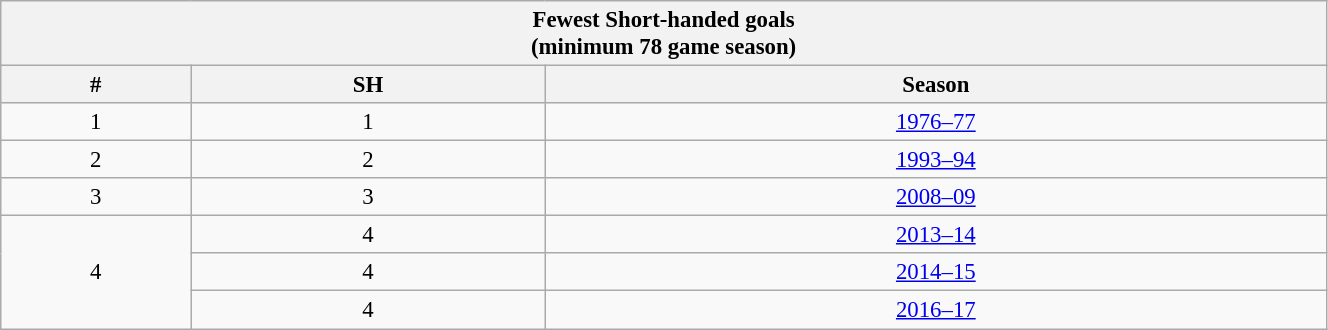<table class="wikitable" style="text-align: center; font-size: 95%" width="70%">
<tr>
<th colspan="3">Fewest Short-handed goals<br>(minimum 78 game season)</th>
</tr>
<tr>
<th>#</th>
<th>SH</th>
<th>Season</th>
</tr>
<tr>
<td>1</td>
<td>1</td>
<td><a href='#'>1976–77</a></td>
</tr>
<tr>
<td>2</td>
<td>2</td>
<td><a href='#'>1993–94</a></td>
</tr>
<tr>
<td>3</td>
<td>3</td>
<td><a href='#'>2008–09</a></td>
</tr>
<tr>
<td rowspan="3">4</td>
<td>4</td>
<td><a href='#'>2013–14</a></td>
</tr>
<tr>
<td>4</td>
<td><a href='#'>2014–15</a></td>
</tr>
<tr>
<td>4</td>
<td><a href='#'>2016–17</a></td>
</tr>
</table>
